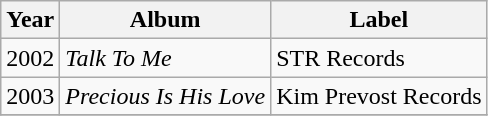<table class="wikitable">
<tr>
<th>Year</th>
<th>Album</th>
<th>Label</th>
</tr>
<tr>
<td>2002</td>
<td><em>Talk To Me</em></td>
<td>STR Records</td>
</tr>
<tr>
<td>2003</td>
<td><em>Precious Is His Love</em></td>
<td>Kim Prevost Records</td>
</tr>
<tr>
</tr>
</table>
